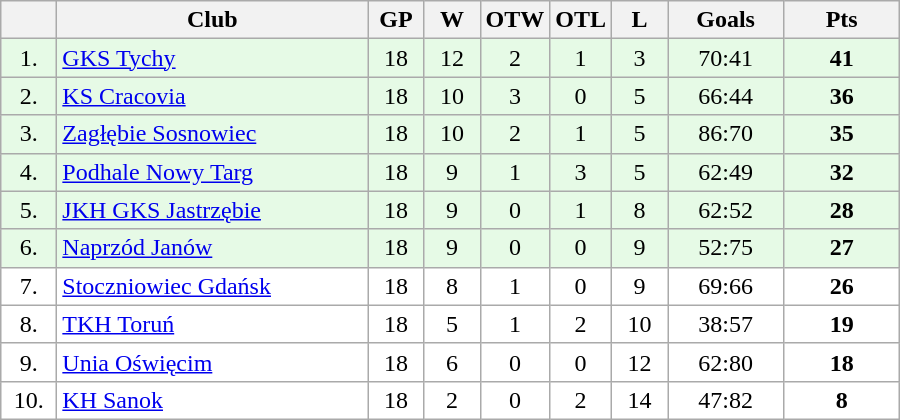<table class="wikitable">
<tr>
<th width="30"></th>
<th width="200">Club</th>
<th width="30">GP</th>
<th width="30">W</th>
<th width="30">OTW</th>
<th width="30">OTL</th>
<th width="30">L</th>
<th width="70">Goals</th>
<th width="70">Pts</th>
</tr>
<tr bgcolor="#e6fae6" align="center">
<td>1.</td>
<td align="left"><a href='#'>GKS Tychy</a></td>
<td>18</td>
<td>12</td>
<td>2</td>
<td>1</td>
<td>3</td>
<td>70:41</td>
<td><strong>41</strong></td>
</tr>
<tr bgcolor="#e6fae6" align="center">
<td>2.</td>
<td align="left"><a href='#'>KS Cracovia</a></td>
<td>18</td>
<td>10</td>
<td>3</td>
<td>0</td>
<td>5</td>
<td>66:44</td>
<td><strong>36</strong></td>
</tr>
<tr bgcolor="#e6fae6" align="center">
<td>3.</td>
<td align="left"><a href='#'>Zagłębie Sosnowiec</a></td>
<td>18</td>
<td>10</td>
<td>2</td>
<td>1</td>
<td>5</td>
<td>86:70</td>
<td><strong>35</strong></td>
</tr>
<tr bgcolor="#e6fae6" align="center">
<td>4.</td>
<td align="left"><a href='#'>Podhale Nowy Targ</a></td>
<td>18</td>
<td>9</td>
<td>1</td>
<td>3</td>
<td>5</td>
<td>62:49</td>
<td><strong>32</strong></td>
</tr>
<tr bgcolor="#e6fae6" align="center">
<td>5.</td>
<td align="left"><a href='#'>JKH GKS Jastrzębie</a></td>
<td>18</td>
<td>9</td>
<td>0</td>
<td>1</td>
<td>8</td>
<td>62:52</td>
<td><strong>28</strong></td>
</tr>
<tr bgcolor="#e6fae6" align="center">
<td>6.</td>
<td align="left"><a href='#'>Naprzód Janów</a></td>
<td>18</td>
<td>9</td>
<td>0</td>
<td>0</td>
<td>9</td>
<td>52:75</td>
<td><strong>27</strong></td>
</tr>
<tr bgcolor="#FFFFFF" align="center">
<td>7.</td>
<td align="left"><a href='#'>Stoczniowiec Gdańsk</a></td>
<td>18</td>
<td>8</td>
<td>1</td>
<td>0</td>
<td>9</td>
<td>69:66</td>
<td><strong>26</strong></td>
</tr>
<tr bgcolor="#FFFFFF" align="center">
<td>8.</td>
<td align="left"><a href='#'>TKH Toruń</a></td>
<td>18</td>
<td>5</td>
<td>1</td>
<td>2</td>
<td>10</td>
<td>38:57</td>
<td><strong>19</strong></td>
</tr>
<tr bgcolor="#FFFFFF" align="center">
<td>9.</td>
<td align="left"><a href='#'>Unia Oświęcim</a></td>
<td>18</td>
<td>6</td>
<td>0</td>
<td>0</td>
<td>12</td>
<td>62:80</td>
<td><strong>18</strong></td>
</tr>
<tr bgcolor="#FFFFFF" align="center">
<td>10.</td>
<td align="left"><a href='#'>KH Sanok</a></td>
<td>18</td>
<td>2</td>
<td>0</td>
<td>2</td>
<td>14</td>
<td>47:82</td>
<td><strong>8</strong></td>
</tr>
</table>
